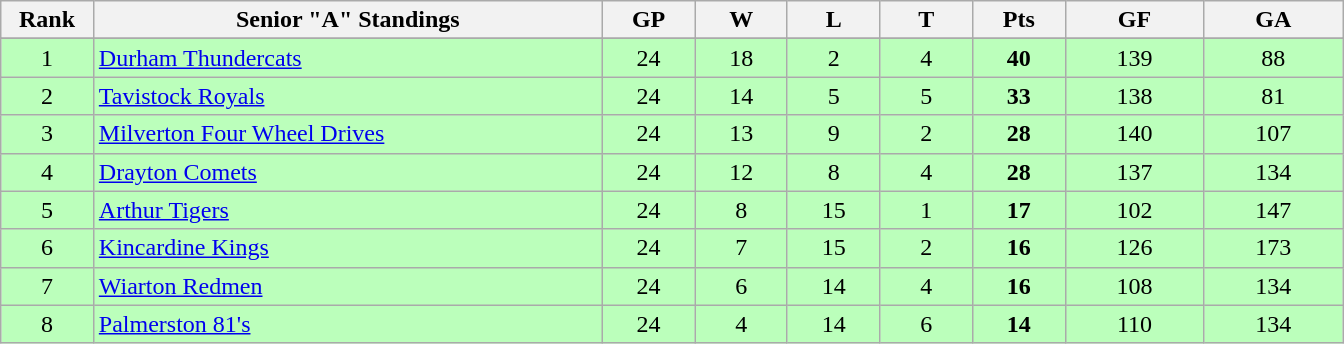<table class="wikitable" style="text-align:center" width:50em">
<tr>
<th bgcolor="#DDDDFF" width="5%">Rank</th>
<th bgcolor="#DDDDFF" width="27.5%">Senior "A" Standings</th>
<th bgcolor="#DDDDFF" width="5%">GP</th>
<th bgcolor="#DDDDFF" width="5%">W</th>
<th bgcolor="#DDDDFF" width="5%">L</th>
<th bgcolor="#DDDDFF" width="5%">T</th>
<th bgcolor="#DDDDFF" width="5%">Pts</th>
<th bgcolor="#DDDDFF" width="7.5%">GF</th>
<th bgcolor="#DDDDFF" width="7.5%">GA</th>
</tr>
<tr>
</tr>
<tr bgcolor="#bbffbb">
<td>1</td>
<td align=left><a href='#'>Durham Thundercats</a></td>
<td>24</td>
<td>18</td>
<td>2</td>
<td>4</td>
<td><strong>40</strong></td>
<td>139</td>
<td>88</td>
</tr>
<tr bgcolor="#bbffbb">
<td>2</td>
<td align=left><a href='#'>Tavistock Royals</a></td>
<td>24</td>
<td>14</td>
<td>5</td>
<td>5</td>
<td><strong>33</strong></td>
<td>138</td>
<td>81</td>
</tr>
<tr bgcolor="#bbffbb">
<td>3</td>
<td align=left><a href='#'>Milverton Four Wheel Drives</a></td>
<td>24</td>
<td>13</td>
<td>9</td>
<td>2</td>
<td><strong>28</strong></td>
<td>140</td>
<td>107</td>
</tr>
<tr bgcolor="#bbffbb">
<td>4</td>
<td align=left><a href='#'>Drayton Comets</a></td>
<td>24</td>
<td>12</td>
<td>8</td>
<td>4</td>
<td><strong>28</strong></td>
<td>137</td>
<td>134</td>
</tr>
<tr bgcolor="#bbffbb">
<td>5</td>
<td align=left><a href='#'>Arthur Tigers</a></td>
<td>24</td>
<td>8</td>
<td>15</td>
<td>1</td>
<td><strong>17</strong></td>
<td>102</td>
<td>147</td>
</tr>
<tr bgcolor="#bbffbb">
<td>6</td>
<td align=left><a href='#'>Kincardine Kings</a></td>
<td>24</td>
<td>7</td>
<td>15</td>
<td>2</td>
<td><strong>16</strong></td>
<td>126</td>
<td>173</td>
</tr>
<tr bgcolor="#bbffbb">
<td>7</td>
<td align=left><a href='#'>Wiarton Redmen</a></td>
<td>24</td>
<td>6</td>
<td>14</td>
<td>4</td>
<td><strong>16</strong></td>
<td>108</td>
<td>134</td>
</tr>
<tr bgcolor="#bbffbb">
<td>8</td>
<td align=left><a href='#'>Palmerston 81's</a></td>
<td>24</td>
<td>4</td>
<td>14</td>
<td>6</td>
<td><strong>14</strong></td>
<td>110</td>
<td>134</td>
</tr>
</table>
